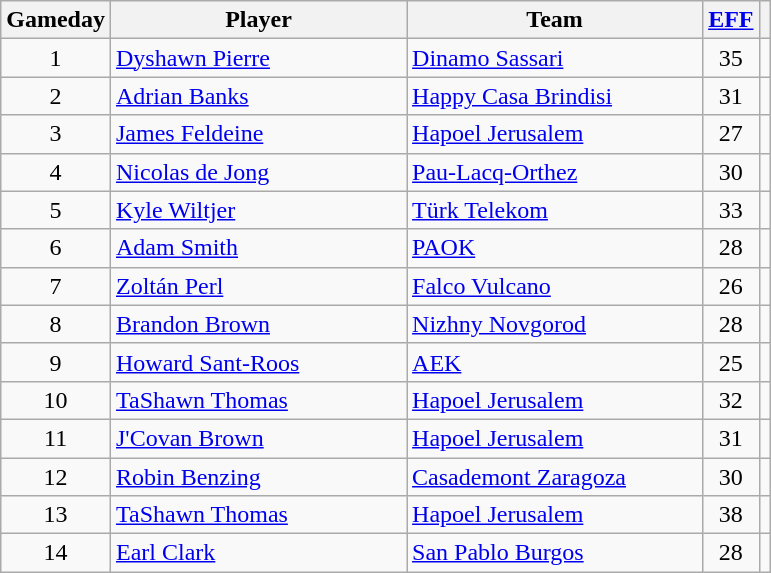<table class="wikitable sortable" style="text-align:center;">
<tr>
<th>Gameday</th>
<th width=190>Player</th>
<th width=190>Team</th>
<th><a href='#'>EFF</a></th>
<th></th>
</tr>
<tr>
<td>1</td>
<td align=left> <a href='#'>Dyshawn Pierre</a></td>
<td align=left> <a href='#'>Dinamo Sassari</a></td>
<td>35</td>
<td></td>
</tr>
<tr>
<td>2</td>
<td align=left>  <a href='#'>Adrian Banks</a></td>
<td align=left> <a href='#'>Happy Casa Brindisi</a></td>
<td>31</td>
<td></td>
</tr>
<tr>
<td>3</td>
<td align=left> <a href='#'>James Feldeine</a></td>
<td align=left> <a href='#'>Hapoel Jerusalem</a></td>
<td>27</td>
<td></td>
</tr>
<tr>
<td>4</td>
<td align=left> <a href='#'>Nicolas de Jong</a></td>
<td align=left> <a href='#'>Pau-Lacq-Orthez</a></td>
<td>30</td>
<td></td>
</tr>
<tr>
<td>5</td>
<td align=left> <a href='#'>Kyle Wiltjer</a></td>
<td align=left> <a href='#'>Türk Telekom</a></td>
<td>33</td>
<td></td>
</tr>
<tr>
<td>6</td>
<td align=left> <a href='#'>Adam Smith</a></td>
<td align=left> <a href='#'>PAOK</a></td>
<td>28</td>
<td></td>
</tr>
<tr>
<td>7</td>
<td align=left> <a href='#'>Zoltán Perl</a></td>
<td align=left> <a href='#'>Falco Vulcano</a></td>
<td>26</td>
<td></td>
</tr>
<tr>
<td>8</td>
<td align=left> <a href='#'>Brandon Brown</a></td>
<td align=left> <a href='#'>Nizhny Novgorod</a></td>
<td>28</td>
<td></td>
</tr>
<tr>
<td>9</td>
<td align=left> <a href='#'>Howard Sant-Roos</a></td>
<td align=left> <a href='#'>AEK</a></td>
<td>25</td>
<td></td>
</tr>
<tr>
<td>10</td>
<td align=left> <a href='#'>TaShawn Thomas</a></td>
<td align=left> <a href='#'>Hapoel Jerusalem</a></td>
<td>32</td>
<td></td>
</tr>
<tr>
<td>11</td>
<td align=left> <a href='#'>J'Covan Brown</a></td>
<td align=left> <a href='#'>Hapoel Jerusalem</a></td>
<td>31</td>
<td></td>
</tr>
<tr>
<td>12</td>
<td align=left> <a href='#'>Robin Benzing</a></td>
<td align=left> <a href='#'>Casademont Zaragoza</a></td>
<td>30</td>
<td></td>
</tr>
<tr>
<td>13</td>
<td align=left> <a href='#'>TaShawn Thomas</a></td>
<td align=left> <a href='#'>Hapoel Jerusalem</a></td>
<td>38</td>
<td></td>
</tr>
<tr>
<td>14</td>
<td align=left> <a href='#'>Earl Clark</a></td>
<td align="left"> <a href='#'>San Pablo Burgos</a></td>
<td>28</td>
<td></td>
</tr>
</table>
